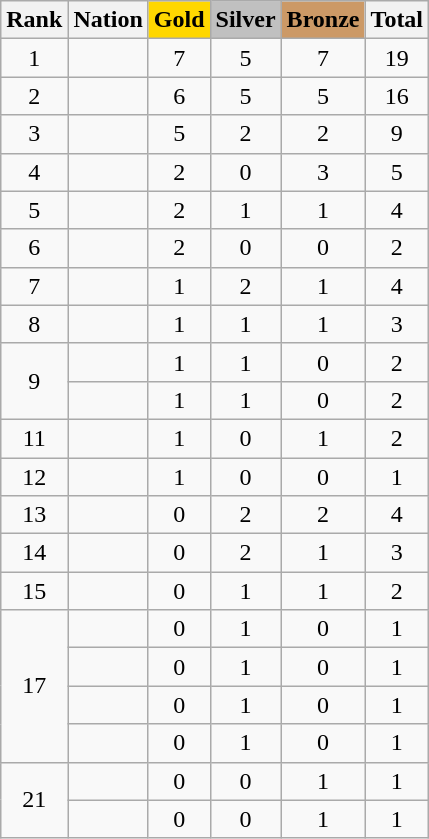<table class="wikitable sortable" style="text-align:center">
<tr>
<th>Rank</th>
<th>Nation</th>
<th style="background-color:gold">Gold</th>
<th style="background-color:silver">Silver</th>
<th style="background-color:#cc9966">Bronze</th>
<th>Total</th>
</tr>
<tr>
<td>1</td>
<td align=left></td>
<td>7</td>
<td>5</td>
<td>7</td>
<td>19</td>
</tr>
<tr>
<td>2</td>
<td align=left></td>
<td>6</td>
<td>5</td>
<td>5</td>
<td>16</td>
</tr>
<tr>
<td>3</td>
<td align=left></td>
<td>5</td>
<td>2</td>
<td>2</td>
<td>9</td>
</tr>
<tr>
<td>4</td>
<td align=left></td>
<td>2</td>
<td>0</td>
<td>3</td>
<td>5</td>
</tr>
<tr>
<td>5</td>
<td align="left"></td>
<td>2</td>
<td>1</td>
<td>1</td>
<td>4</td>
</tr>
<tr>
<td>6</td>
<td align="left"></td>
<td>2</td>
<td>0</td>
<td>0</td>
<td>2</td>
</tr>
<tr>
<td>7</td>
<td align="left"></td>
<td>1</td>
<td>2</td>
<td>1</td>
<td>4</td>
</tr>
<tr>
<td>8</td>
<td align="left"></td>
<td>1</td>
<td>1</td>
<td>1</td>
<td>3</td>
</tr>
<tr>
<td rowspan="2">9</td>
<td align="left"></td>
<td>1</td>
<td>1</td>
<td>0</td>
<td>2</td>
</tr>
<tr>
<td align=left></td>
<td>1</td>
<td>1</td>
<td>0</td>
<td>2</td>
</tr>
<tr>
<td>11</td>
<td align="left"></td>
<td>1</td>
<td>0</td>
<td>1</td>
<td>2</td>
</tr>
<tr>
<td>12</td>
<td align="left"></td>
<td>1</td>
<td>0</td>
<td>0</td>
<td>1</td>
</tr>
<tr>
<td>13</td>
<td align="left"></td>
<td>0</td>
<td>2</td>
<td>2</td>
<td>4</td>
</tr>
<tr>
<td>14</td>
<td align="left"></td>
<td>0</td>
<td>2</td>
<td>1</td>
<td>3</td>
</tr>
<tr>
<td>15</td>
<td align="left"></td>
<td>0</td>
<td>1</td>
<td>1</td>
<td>2</td>
</tr>
<tr>
<td rowspan=4>17</td>
<td align="left"></td>
<td>0</td>
<td>1</td>
<td>0</td>
<td>1</td>
</tr>
<tr>
<td align=left></td>
<td>0</td>
<td>1</td>
<td>0</td>
<td>1</td>
</tr>
<tr>
<td align=left></td>
<td>0</td>
<td>1</td>
<td>0</td>
<td>1</td>
</tr>
<tr>
<td align=left></td>
<td>0</td>
<td>1</td>
<td>0</td>
<td>1</td>
</tr>
<tr>
<td rowspan=3>21</td>
<td align="left"></td>
<td>0</td>
<td>0</td>
<td>1</td>
<td>1</td>
</tr>
<tr>
<td align=left></td>
<td>0</td>
<td>0</td>
<td>1</td>
<td>1</td>
</tr>
</table>
